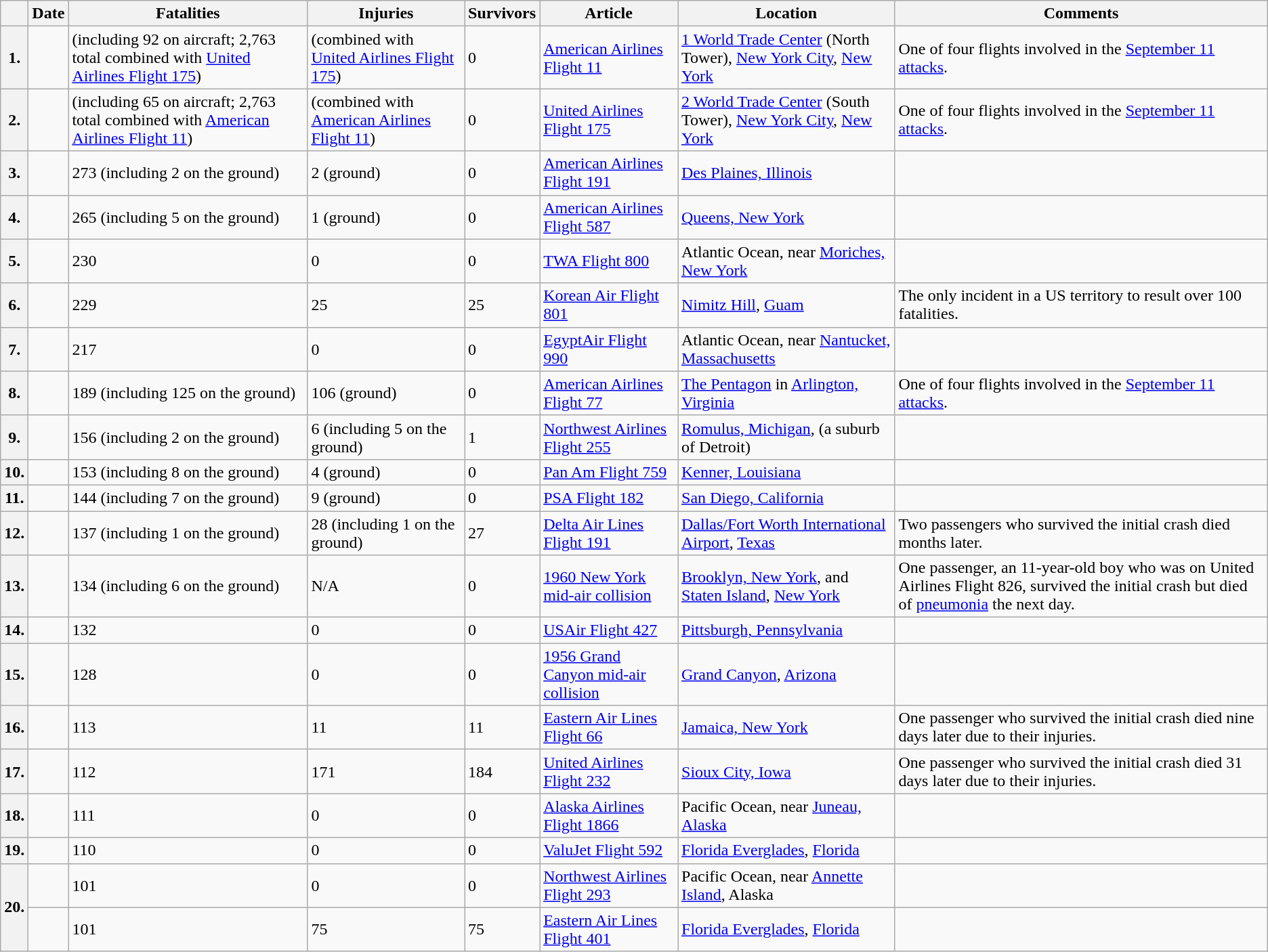<table class="wikitable sortable">
<tr>
<th></th>
<th>Date</th>
<th>Fatalities</th>
<th>Injuries</th>
<th>Survivors</th>
<th>Article</th>
<th>Location</th>
<th>Comments</th>
</tr>
<tr>
<th>1.</th>
<td></td>
<td> (including 92 on aircraft; 2,763 total combined with <a href='#'>United Airlines Flight 175</a>)</td>
<td> (combined with <a href='#'>United Airlines Flight 175</a>)</td>
<td>0</td>
<td><a href='#'>American Airlines Flight 11</a></td>
<td><a href='#'>1 World Trade Center</a> (North Tower), <a href='#'>New York City</a>, <a href='#'>New York</a></td>
<td>One of four flights involved in the <a href='#'>September 11 attacks</a>.</td>
</tr>
<tr>
<th>2.</th>
<td></td>
<td> (including 65 on aircraft; 2,763 total combined with <a href='#'>American Airlines Flight 11</a>)</td>
<td> (combined with <a href='#'>American Airlines Flight 11</a>)</td>
<td>0</td>
<td><a href='#'>United Airlines Flight 175</a></td>
<td><a href='#'>2 World Trade Center</a> (South Tower), <a href='#'>New York City</a>, <a href='#'>New York</a></td>
<td>One of four flights involved in the <a href='#'>September 11 attacks</a>.</td>
</tr>
<tr>
<th>3.</th>
<td> </td>
<td>273 (including 2 on the ground)</td>
<td>2 (ground)</td>
<td>0</td>
<td><a href='#'>American Airlines Flight 191</a></td>
<td><a href='#'>Des Plaines, Illinois</a></td>
<td></td>
</tr>
<tr>
<th>4.</th>
<td></td>
<td>265 (including 5 on the ground)</td>
<td>1 (ground)</td>
<td>0</td>
<td><a href='#'>American Airlines Flight 587</a></td>
<td><a href='#'>Queens, New York</a></td>
<td></td>
</tr>
<tr>
<th>5.</th>
<td></td>
<td>230</td>
<td>0</td>
<td>0</td>
<td><a href='#'>TWA Flight 800</a></td>
<td>Atlantic Ocean, near <a href='#'>Moriches, New York</a></td>
<td></td>
</tr>
<tr>
<th>6.</th>
<td></td>
<td>229</td>
<td>25</td>
<td>25</td>
<td><a href='#'>Korean Air Flight 801</a></td>
<td><a href='#'>Nimitz Hill</a>, <a href='#'>Guam</a></td>
<td>The only incident in a US territory to result over 100 fatalities.</td>
</tr>
<tr>
<th>7.</th>
<td></td>
<td>217</td>
<td>0</td>
<td>0</td>
<td><a href='#'>EgyptAir Flight 990</a></td>
<td>Atlantic Ocean, near <a href='#'>Nantucket, Massachusetts</a></td>
<td></td>
</tr>
<tr>
<th>8.</th>
<td></td>
<td>189 (including 125 on the ground)</td>
<td>106 (ground)</td>
<td>0</td>
<td><a href='#'>American Airlines Flight 77</a></td>
<td><a href='#'>The Pentagon</a> in <a href='#'>Arlington, Virginia</a></td>
<td>One of four flights involved in the <a href='#'>September 11 attacks</a>.</td>
</tr>
<tr>
<th>9.</th>
<td></td>
<td>156 (including 2 on the ground)</td>
<td>6 (including 5 on the ground)</td>
<td>1</td>
<td><a href='#'>Northwest Airlines Flight 255</a></td>
<td><a href='#'>Romulus, Michigan</a>, (a suburb of Detroit)</td>
<td></td>
</tr>
<tr>
<th>10.</th>
<td></td>
<td>153 (including 8 on the ground)</td>
<td>4 (ground)</td>
<td>0</td>
<td><a href='#'>Pan Am Flight 759</a></td>
<td><a href='#'>Kenner, Louisiana</a></td>
<td></td>
</tr>
<tr>
<th>11.</th>
<td> </td>
<td>144 (including 7 on the ground)</td>
<td>9 (ground)</td>
<td>0</td>
<td><a href='#'>PSA Flight 182</a></td>
<td><a href='#'>San Diego, California</a></td>
<td></td>
</tr>
<tr>
<th>12.</th>
<td></td>
<td>137 (including 1 on the ground)</td>
<td>28 (including 1 on the ground)</td>
<td>27</td>
<td><a href='#'>Delta Air Lines Flight 191</a></td>
<td><a href='#'>Dallas/Fort Worth International Airport</a>, <a href='#'>Texas</a></td>
<td>Two passengers who survived the initial crash died months later.</td>
</tr>
<tr>
<th>13.</th>
<td> </td>
<td>134 (including 6 on the ground)</td>
<td>N/A</td>
<td>0</td>
<td><a href='#'>1960 New York mid-air collision</a></td>
<td><a href='#'>Brooklyn, New York</a>, and <a href='#'>Staten Island</a>, <a href='#'>New York</a></td>
<td>One passenger, an 11-year-old boy who was on United Airlines Flight 826, survived the initial crash but died of <a href='#'>pneumonia</a> the next day.</td>
</tr>
<tr>
<th>14.</th>
<td></td>
<td>132</td>
<td>0</td>
<td>0</td>
<td><a href='#'>USAir Flight 427</a></td>
<td><a href='#'>Pittsburgh, Pennsylvania</a></td>
<td></td>
</tr>
<tr>
<th>15.</th>
<td> </td>
<td>128</td>
<td>0</td>
<td>0</td>
<td><a href='#'>1956 Grand Canyon mid-air collision</a></td>
<td><a href='#'>Grand Canyon</a>, <a href='#'>Arizona</a></td>
<td></td>
</tr>
<tr>
<th>16.</th>
<td></td>
<td>113</td>
<td>11</td>
<td>11</td>
<td><a href='#'>Eastern Air Lines Flight 66</a></td>
<td><a href='#'>Jamaica, New York</a></td>
<td>One passenger who survived the initial crash died nine days later due to their injuries.</td>
</tr>
<tr>
<th>17.</th>
<td></td>
<td>112</td>
<td>171</td>
<td>184</td>
<td><a href='#'>United Airlines Flight 232</a></td>
<td><a href='#'>Sioux City, Iowa</a></td>
<td>One passenger who survived the initial crash died 31 days later due to their injuries.</td>
</tr>
<tr>
<th>18.</th>
<td></td>
<td>111</td>
<td>0</td>
<td>0</td>
<td><a href='#'>Alaska Airlines Flight 1866</a></td>
<td>Pacific Ocean, near <a href='#'>Juneau, Alaska</a></td>
<td></td>
</tr>
<tr>
<th>19.</th>
<td></td>
<td>110</td>
<td>0</td>
<td>0</td>
<td><a href='#'>ValuJet Flight 592</a></td>
<td><a href='#'>Florida Everglades</a>, <a href='#'>Florida</a></td>
<td></td>
</tr>
<tr>
<th rowspan=2>20.</th>
<td></td>
<td>101</td>
<td>0</td>
<td>0</td>
<td><a href='#'>Northwest Airlines Flight 293</a></td>
<td>Pacific Ocean, near <a href='#'>Annette Island</a>, Alaska</td>
<td></td>
</tr>
<tr>
<td></td>
<td>101</td>
<td>75</td>
<td>75</td>
<td><a href='#'>Eastern Air Lines Flight 401</a></td>
<td><a href='#'>Florida Everglades</a>, <a href='#'>Florida</a></td>
<td></td>
</tr>
</table>
